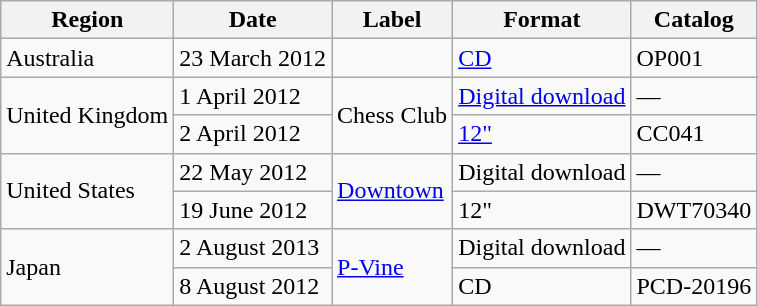<table class="wikitable">
<tr>
<th>Region</th>
<th>Date</th>
<th>Label</th>
<th>Format</th>
<th>Catalog</th>
</tr>
<tr>
<td rowspan="2">Australia</td>
<td rowspan="2">23 March 2012</td>
<td rowspan="2"></td>
<td><a href='#'>CD</a></td>
<td>OP001</td>
</tr>
<tr>
<td rowspan="2"><a href='#'>Digital download</a></td>
<td rowspan="2">—</td>
</tr>
<tr>
<td rowspan="2">United Kingdom</td>
<td>1 April 2012</td>
<td rowspan="2">Chess Club</td>
</tr>
<tr>
<td>2 April 2012</td>
<td><a href='#'>12"</a></td>
<td>CC041</td>
</tr>
<tr>
<td rowspan="2">United States</td>
<td>22 May 2012</td>
<td rowspan="2"><a href='#'>Downtown</a></td>
<td>Digital download</td>
<td>—</td>
</tr>
<tr>
<td>19 June 2012</td>
<td>12"</td>
<td>DWT70340</td>
</tr>
<tr>
<td rowspan="2">Japan</td>
<td>2 August 2013</td>
<td rowspan="2"><a href='#'>P-Vine</a></td>
<td>Digital download</td>
<td>—</td>
</tr>
<tr>
<td>8 August 2012</td>
<td>CD</td>
<td>PCD-20196</td>
</tr>
</table>
